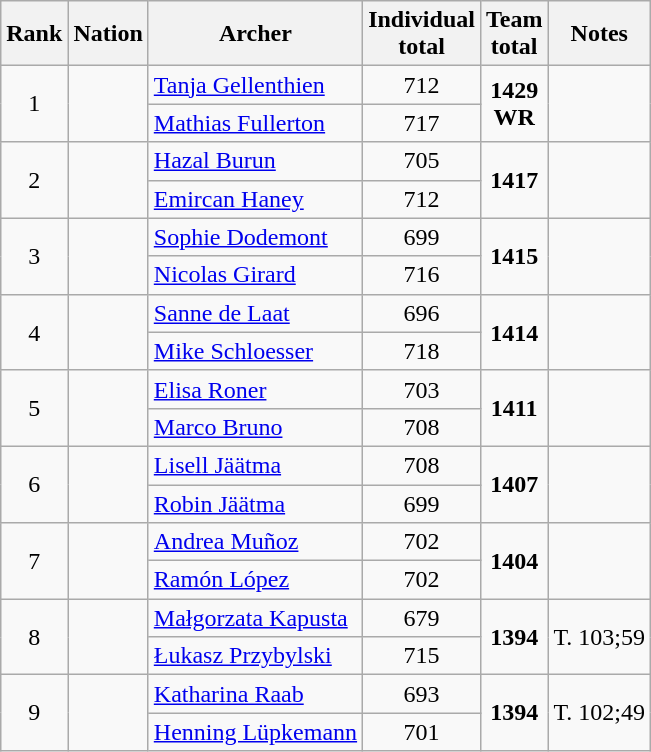<table class="wikitable sortable" style="text-align:center">
<tr>
<th>Rank</th>
<th>Nation</th>
<th>Archer</th>
<th>Individual<br>total</th>
<th>Team<br>total</th>
<th class=unsortable>Notes</th>
</tr>
<tr>
<td rowspan=2>1</td>
<td rowspan=2 align=left></td>
<td align=left><a href='#'>Tanja Gellenthien</a></td>
<td>712</td>
<td rowspan=2><strong>1429<br>WR</strong></td>
<td rowspan=2></td>
</tr>
<tr>
<td align=left><a href='#'>Mathias Fullerton</a></td>
<td>717</td>
</tr>
<tr>
<td rowspan=2>2</td>
<td rowspan=2 align=left></td>
<td align=left><a href='#'>Hazal Burun</a></td>
<td>705</td>
<td rowspan=2><strong>1417</strong></td>
<td rowspan=2></td>
</tr>
<tr>
<td align=left><a href='#'>Emircan Haney</a></td>
<td>712</td>
</tr>
<tr>
<td rowspan=2>3</td>
<td rowspan=2 align=left></td>
<td align=left><a href='#'>Sophie Dodemont</a></td>
<td>699</td>
<td rowspan=2><strong>1415</strong></td>
<td rowspan=2></td>
</tr>
<tr>
<td align=left><a href='#'>Nicolas Girard</a></td>
<td>716</td>
</tr>
<tr>
<td rowspan=2>4</td>
<td rowspan=2 align=left></td>
<td align=left><a href='#'>Sanne de Laat</a></td>
<td>696</td>
<td rowspan=2><strong>1414</strong></td>
<td rowspan=2></td>
</tr>
<tr>
<td align=left><a href='#'>Mike Schloesser</a></td>
<td>718</td>
</tr>
<tr>
<td rowspan=2>5</td>
<td rowspan=2 align=left></td>
<td align=left><a href='#'>Elisa Roner</a></td>
<td>703</td>
<td rowspan=2><strong>1411</strong></td>
<td rowspan=2></td>
</tr>
<tr>
<td align=left><a href='#'>Marco Bruno</a></td>
<td>708</td>
</tr>
<tr>
<td rowspan=2>6</td>
<td rowspan=2 align=left></td>
<td align=left><a href='#'>Lisell Jäätma</a></td>
<td>708</td>
<td rowspan=2><strong>1407</strong></td>
<td rowspan=2></td>
</tr>
<tr>
<td align=left><a href='#'>Robin Jäätma</a></td>
<td>699</td>
</tr>
<tr>
<td rowspan=2>7</td>
<td rowspan=2 align=left></td>
<td align=left><a href='#'>Andrea Muñoz</a></td>
<td>702</td>
<td rowspan=2><strong>1404</strong></td>
<td rowspan=2></td>
</tr>
<tr>
<td align=left><a href='#'>Ramón López</a></td>
<td>702</td>
</tr>
<tr>
<td rowspan=2>8</td>
<td rowspan=2 align=left></td>
<td align=left><a href='#'>Małgorzata Kapusta</a></td>
<td>679</td>
<td rowspan=2><strong>1394</strong></td>
<td rowspan=2>T. 103;59</td>
</tr>
<tr>
<td align=left><a href='#'>Łukasz Przybylski</a></td>
<td>715</td>
</tr>
<tr>
<td rowspan=2>9</td>
<td rowspan=2 align=left></td>
<td align=left><a href='#'>Katharina Raab</a></td>
<td>693</td>
<td rowspan=2><strong>1394</strong></td>
<td rowspan=2>T. 102;49</td>
</tr>
<tr>
<td align=left><a href='#'>Henning Lüpkemann</a></td>
<td>701</td>
</tr>
</table>
